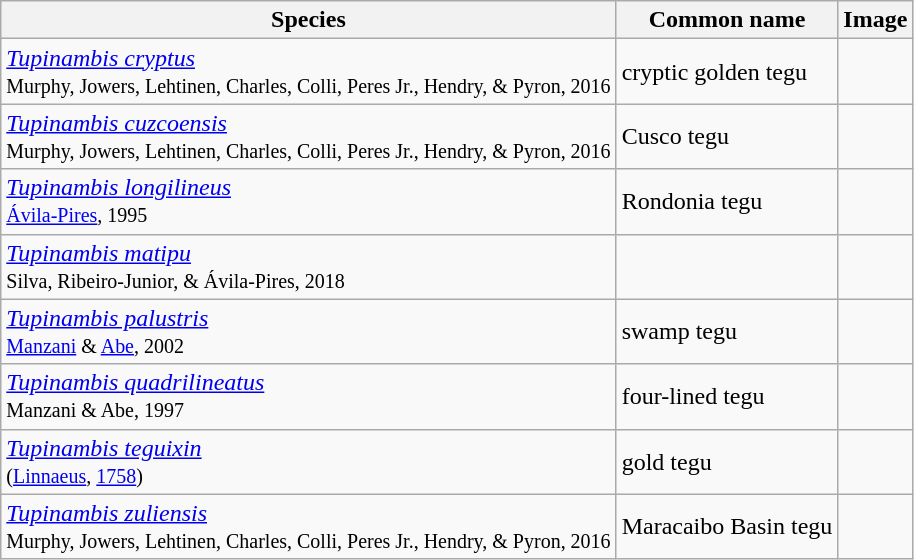<table class="wikitable">
<tr>
<th>Species</th>
<th>Common name</th>
<th>Image</th>
</tr>
<tr>
<td><em><a href='#'>Tupinambis cryptus</a></em><br><small>Murphy, Jowers, Lehtinen, Charles, Colli, Peres Jr., Hendry, & Pyron, 2016</small></td>
<td>cryptic golden tegu</td>
<td></td>
</tr>
<tr>
<td><em><a href='#'>Tupinambis cuzcoensis</a></em><br><small>Murphy, Jowers, Lehtinen, Charles, Colli, Peres Jr., Hendry, & Pyron, 2016</small></td>
<td>Cusco tegu</td>
<td></td>
</tr>
<tr>
<td><em><a href='#'>Tupinambis longilineus</a></em><br><small><a href='#'>Ávila-Pires</a>, 1995</small></td>
<td>Rondonia tegu</td>
<td></td>
</tr>
<tr>
<td><em><a href='#'>Tupinambis matipu</a></em><br><small>Silva, Ribeiro-Junior, & Ávila-Pires, 2018</small></td>
<td></td>
<td></td>
</tr>
<tr>
<td><em><a href='#'>Tupinambis palustris</a></em><br><small><a href='#'>Manzani</a> & <a href='#'>Abe</a>, 2002</small></td>
<td>swamp tegu</td>
<td></td>
</tr>
<tr>
<td><em><a href='#'>Tupinambis quadrilineatus</a></em><br><small>Manzani & Abe, 1997</small></td>
<td>four-lined tegu</td>
<td></td>
</tr>
<tr>
<td><em><a href='#'>Tupinambis teguixin</a></em><br><small>(<a href='#'>Linnaeus</a>, <a href='#'>1758</a>)</small></td>
<td>gold tegu</td>
<td></td>
</tr>
<tr>
<td><em><a href='#'>Tupinambis zuliensis</a></em><br><small>Murphy, Jowers, Lehtinen, Charles, Colli, Peres Jr., Hendry, & Pyron, 2016</small></td>
<td>Maracaibo Basin tegu</td>
<td></td>
</tr>
</table>
